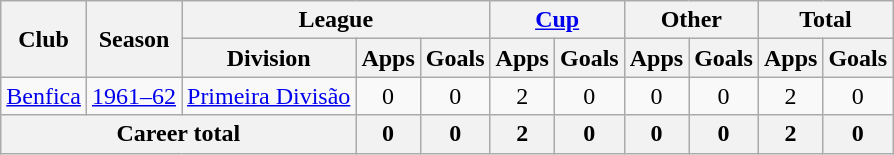<table class="wikitable" style="text-align: center">
<tr>
<th rowspan="2">Club</th>
<th rowspan="2">Season</th>
<th colspan="3">League</th>
<th colspan="2"><a href='#'>Cup</a></th>
<th colspan="2">Other</th>
<th colspan="2">Total</th>
</tr>
<tr>
<th>Division</th>
<th>Apps</th>
<th>Goals</th>
<th>Apps</th>
<th>Goals</th>
<th>Apps</th>
<th>Goals</th>
<th>Apps</th>
<th>Goals</th>
</tr>
<tr>
<td><a href='#'>Benfica</a></td>
<td><a href='#'>1961–62</a></td>
<td><a href='#'>Primeira Divisão</a></td>
<td>0</td>
<td>0</td>
<td>2</td>
<td>0</td>
<td>0</td>
<td>0</td>
<td>2</td>
<td>0</td>
</tr>
<tr>
<th colspan="3"><strong>Career total</strong></th>
<th>0</th>
<th>0</th>
<th>2</th>
<th>0</th>
<th>0</th>
<th>0</th>
<th>2</th>
<th>0</th>
</tr>
</table>
